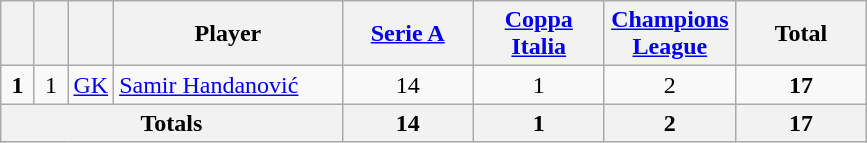<table class="wikitable" style="text-align:center">
<tr>
<th width=15></th>
<th width=15></th>
<th width=15></th>
<th width=145>Player</th>
<th width=80><a href='#'>Serie A</a></th>
<th width=80><a href='#'>Coppa Italia</a></th>
<th width=80><a href='#'>Champions League</a></th>
<th width=80>Total</th>
</tr>
<tr>
<td><strong>1</strong></td>
<td>1</td>
<td><a href='#'>GK</a></td>
<td align=left> <a href='#'>Samir Handanović</a></td>
<td>14</td>
<td>1</td>
<td>2</td>
<td><strong>17</strong></td>
</tr>
<tr>
<th colspan=4>Totals</th>
<th>14</th>
<th>1</th>
<th>2</th>
<th>17</th>
</tr>
</table>
